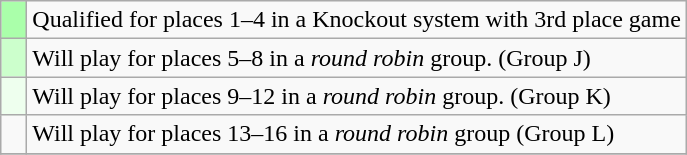<table class="wikitable">
<tr>
<td width=10px bgcolor=#aaffaa></td>
<td>Qualified for places 1–4 in a Knockout system with 3rd place game</td>
</tr>
<tr>
<td width=10px bgcolor=#ccffcc></td>
<td>Will play for places 5–8 in a <em>round robin</em> group. (Group J)</td>
</tr>
<tr>
<td width=10px bgcolor=#eeffee></td>
<td>Will play for places 9–12 in a <em>round robin</em> group. (Group K)</td>
</tr>
<tr>
<td width=10px></td>
<td>Will play for places 13–16 in a <em>round robin</em> group (Group L)</td>
</tr>
<tr>
</tr>
</table>
